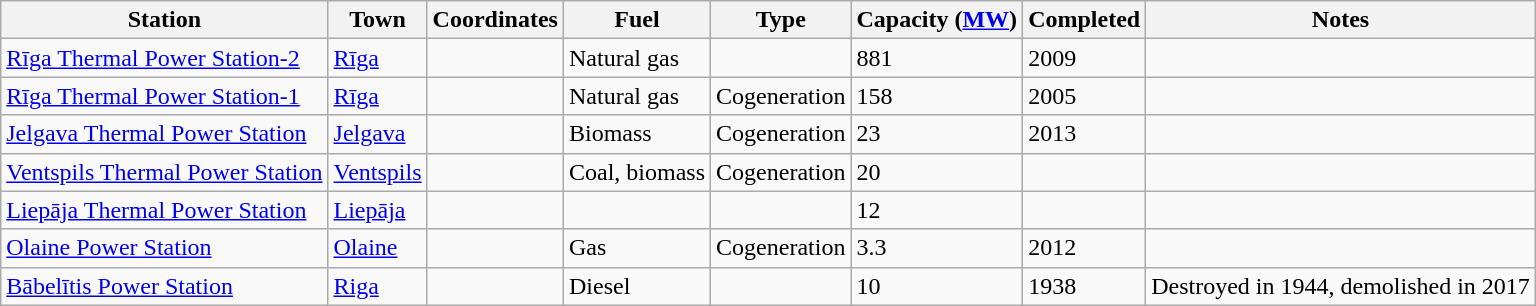<table class="wikitable sortable">
<tr>
<th>Station</th>
<th>Town</th>
<th>Coordinates</th>
<th>Fuel</th>
<th>Type</th>
<th>Capacity (<a href='#'>MW</a>)</th>
<th>Completed</th>
<th>Notes</th>
</tr>
<tr>
<td><a href='#'>Rīga Thermal Power Station-2</a></td>
<td><a href='#'>Rīga</a></td>
<td></td>
<td>Natural gas</td>
<td></td>
<td>881</td>
<td>2009</td>
<td></td>
</tr>
<tr>
<td><a href='#'>Rīga Thermal Power Station-1</a></td>
<td><a href='#'>Rīga</a></td>
<td></td>
<td>Natural gas</td>
<td>Cogeneration</td>
<td>158</td>
<td>2005</td>
<td></td>
</tr>
<tr>
<td><a href='#'>Jelgava Thermal Power Station</a></td>
<td><a href='#'>Jelgava</a></td>
<td></td>
<td>Biomass</td>
<td>Cogeneration</td>
<td>23</td>
<td>2013</td>
<td></td>
</tr>
<tr>
<td><a href='#'>Ventspils Thermal Power Station</a></td>
<td><a href='#'>Ventspils</a></td>
<td></td>
<td>Coal, biomass</td>
<td>Cogeneration</td>
<td>20</td>
<td></td>
<td></td>
</tr>
<tr>
<td><a href='#'>Liepāja Thermal Power Station</a></td>
<td><a href='#'>Liepāja</a></td>
<td></td>
<td></td>
<td></td>
<td>12</td>
<td></td>
<td></td>
</tr>
<tr>
<td><a href='#'>Olaine Power Station</a></td>
<td><a href='#'>Olaine</a></td>
<td></td>
<td>Gas</td>
<td>Cogeneration</td>
<td>3.3</td>
<td>2012</td>
<td></td>
</tr>
<tr>
<td><a href='#'>Bābelītis Power Station</a></td>
<td><a href='#'>Riga</a></td>
<td></td>
<td>Diesel</td>
<td></td>
<td>10</td>
<td>1938</td>
<td>Destroyed in 1944, demolished in 2017</td>
</tr>
</table>
